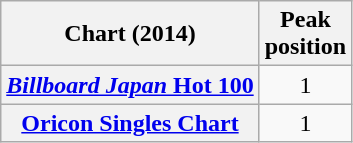<table class="wikitable plainrowheaders sortable" style="text-align:center;" border="1">
<tr>
<th scope="col">Chart (2014)</th>
<th scope="col">Peak<br>position</th>
</tr>
<tr>
<th scope="row"><a href='#'><em>Billboard Japan</em> Hot 100</a></th>
<td>1</td>
</tr>
<tr>
<th scope="row"><a href='#'>Oricon Singles Chart</a></th>
<td>1</td>
</tr>
</table>
